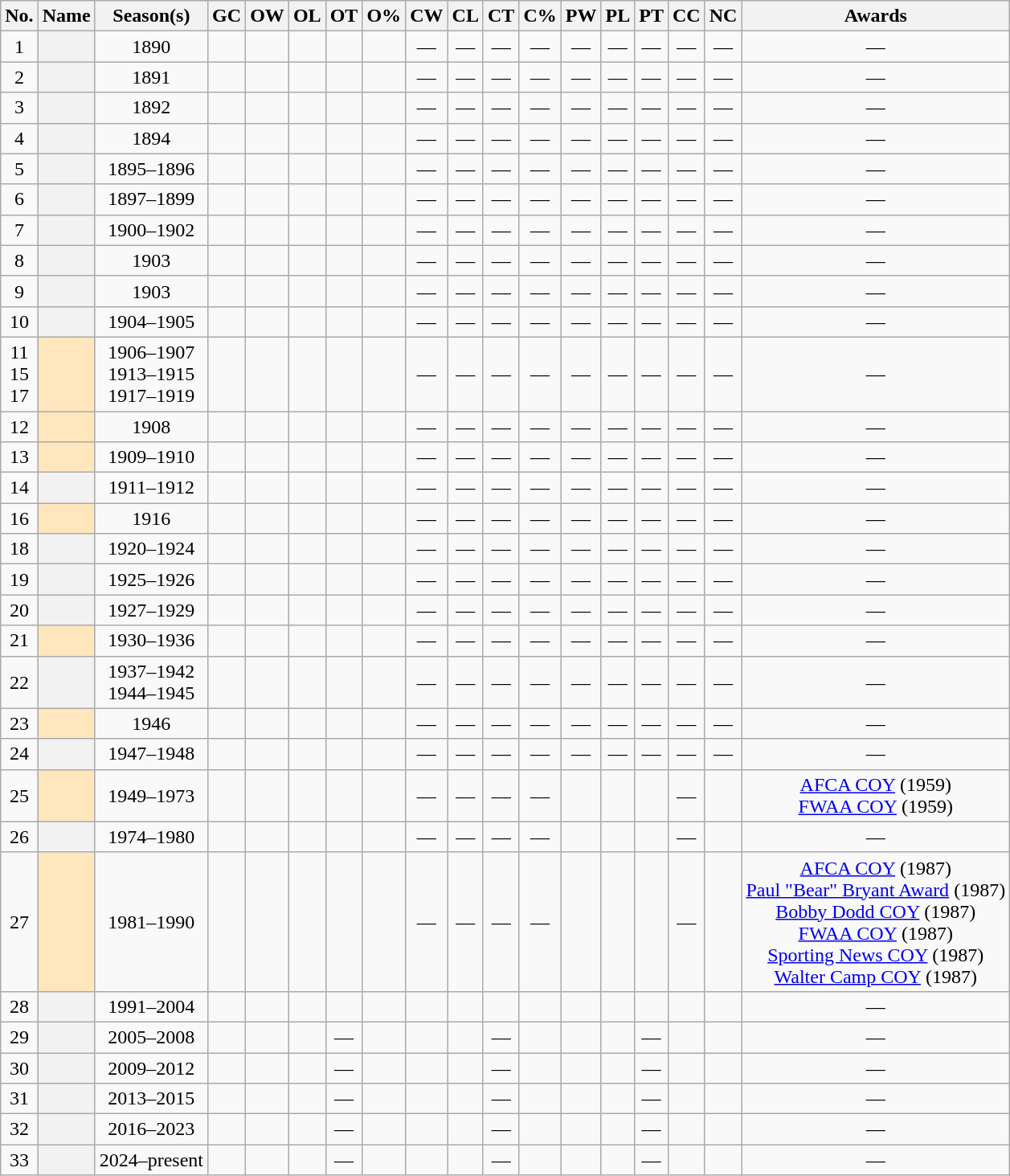<table class="wikitable sortable" style="text-align:center">
<tr>
<th scope="col" class="unsortable">No.</th>
<th scope="col">Name</th>
<th scope="col">Season(s)</th>
<th scope="col">GC</th>
<th scope="col">OW</th>
<th scope="col">OL</th>
<th scope="col">OT</th>
<th scope="col">O%</th>
<th scope="col">CW</th>
<th scope="col">CL</th>
<th scope="col">CT</th>
<th scope="col">C%</th>
<th scope="col">PW</th>
<th scope="col">PL</th>
<th scope="col">PT</th>
<th scope="col">CC</th>
<th scope="col">NC</th>
<th scope="col" class="unsortable">Awards</th>
</tr>
<tr>
<td>1</td>
<th scope="row"></th>
<td>1890</td>
<td></td>
<td></td>
<td></td>
<td></td>
<td></td>
<td>—</td>
<td>—</td>
<td>—</td>
<td>—</td>
<td>—</td>
<td>—</td>
<td>—</td>
<td>—</td>
<td>—</td>
<td>—</td>
</tr>
<tr>
<td>2</td>
<th scope="row"></th>
<td>1891</td>
<td></td>
<td></td>
<td></td>
<td></td>
<td></td>
<td>—</td>
<td>—</td>
<td>—</td>
<td>—</td>
<td>—</td>
<td>—</td>
<td>—</td>
<td>—</td>
<td>—</td>
<td>—</td>
</tr>
<tr>
<td>3</td>
<th scope="row"></th>
<td>1892</td>
<td></td>
<td></td>
<td></td>
<td></td>
<td></td>
<td>—</td>
<td>—</td>
<td>—</td>
<td>—</td>
<td>—</td>
<td>—</td>
<td>—</td>
<td>—</td>
<td>—</td>
<td>—</td>
</tr>
<tr>
<td>4</td>
<th scope="row"></th>
<td>1894</td>
<td></td>
<td></td>
<td></td>
<td></td>
<td></td>
<td>—</td>
<td>—</td>
<td>—</td>
<td>—</td>
<td>—</td>
<td>—</td>
<td>—</td>
<td>—</td>
<td>—</td>
<td>—</td>
</tr>
<tr>
<td>5</td>
<th scope="row"></th>
<td>1895–1896</td>
<td></td>
<td></td>
<td></td>
<td></td>
<td></td>
<td>—</td>
<td>—</td>
<td>—</td>
<td>—</td>
<td>—</td>
<td>—</td>
<td>—</td>
<td>—</td>
<td>—</td>
<td>—</td>
</tr>
<tr>
<td>6</td>
<th scope="row"></th>
<td>1897–1899</td>
<td></td>
<td></td>
<td></td>
<td></td>
<td></td>
<td>—</td>
<td>—</td>
<td>—</td>
<td>—</td>
<td>—</td>
<td>—</td>
<td>—</td>
<td>—</td>
<td>—</td>
<td>—</td>
</tr>
<tr>
<td>7</td>
<th scope="row"></th>
<td>1900–1902</td>
<td></td>
<td></td>
<td></td>
<td></td>
<td></td>
<td>—</td>
<td>—</td>
<td>—</td>
<td>—</td>
<td>—</td>
<td>—</td>
<td>—</td>
<td>—</td>
<td>—</td>
<td>—</td>
</tr>
<tr>
<td>8</td>
<th scope="row"></th>
<td>1903</td>
<td></td>
<td></td>
<td></td>
<td></td>
<td></td>
<td>—</td>
<td>—</td>
<td>—</td>
<td>—</td>
<td>—</td>
<td>—</td>
<td>—</td>
<td>—</td>
<td>—</td>
<td>—</td>
</tr>
<tr>
<td>9</td>
<th scope="row"></th>
<td>1903</td>
<td></td>
<td></td>
<td></td>
<td></td>
<td></td>
<td>—</td>
<td>—</td>
<td>—</td>
<td>—</td>
<td>—</td>
<td>—</td>
<td>—</td>
<td>—</td>
<td>—</td>
<td>—</td>
</tr>
<tr>
<td>10</td>
<th scope="row"></th>
<td>1904–1905</td>
<td></td>
<td></td>
<td></td>
<td></td>
<td></td>
<td>—</td>
<td>—</td>
<td>—</td>
<td>—</td>
<td>—</td>
<td>—</td>
<td>—</td>
<td>—</td>
<td>—</td>
<td>—</td>
</tr>
<tr>
<td>11<br>15<br>17</td>
<td scope="row" align="center" bgcolor=#FFE6BD><strong></strong><sup></sup></td>
<td>1906–1907<br>1913–1915<br>1917–1919</td>
<td></td>
<td></td>
<td></td>
<td></td>
<td></td>
<td>—</td>
<td>—</td>
<td>—</td>
<td>—</td>
<td>—</td>
<td>—</td>
<td>—</td>
<td>—</td>
<td>—</td>
<td>—</td>
</tr>
<tr>
<td>12</td>
<td scope="row" align="center" bgcolor=#FFE6BD><strong></strong><sup></sup></td>
<td>1908</td>
<td></td>
<td></td>
<td></td>
<td></td>
<td></td>
<td>—</td>
<td>—</td>
<td>—</td>
<td>—</td>
<td>—</td>
<td>—</td>
<td>—</td>
<td>—</td>
<td>—</td>
<td>—</td>
</tr>
<tr>
<td>13</td>
<td scope="row" align="center" bgcolor=#FFE6BD><strong></strong><sup></sup></td>
<td>1909–1910</td>
<td></td>
<td></td>
<td></td>
<td></td>
<td></td>
<td>—</td>
<td>—</td>
<td>—</td>
<td>—</td>
<td>—</td>
<td>—</td>
<td>—</td>
<td>—</td>
<td>—</td>
<td>—</td>
</tr>
<tr>
<td>14</td>
<th scope="row"></th>
<td>1911–1912</td>
<td></td>
<td></td>
<td></td>
<td></td>
<td></td>
<td>—</td>
<td>—</td>
<td>—</td>
<td>—</td>
<td>—</td>
<td>—</td>
<td>—</td>
<td>—</td>
<td>—</td>
<td>—</td>
</tr>
<tr>
<td>16</td>
<td scope="row" align="center" bgcolor=#FFE6BD><strong></strong><sup></sup></td>
<td>1916</td>
<td></td>
<td></td>
<td></td>
<td></td>
<td></td>
<td>—</td>
<td>—</td>
<td>—</td>
<td>—</td>
<td>—</td>
<td>—</td>
<td>—</td>
<td>—</td>
<td>—</td>
<td>—</td>
</tr>
<tr>
<td>18</td>
<th scope="row"></th>
<td>1920–1924</td>
<td></td>
<td></td>
<td></td>
<td></td>
<td></td>
<td>—</td>
<td>—</td>
<td>—</td>
<td>—</td>
<td>—</td>
<td>—</td>
<td>—</td>
<td>—</td>
<td>—</td>
<td>—</td>
</tr>
<tr>
<td>19</td>
<th scope="row"></th>
<td>1925–1926</td>
<td></td>
<td></td>
<td></td>
<td></td>
<td></td>
<td>—</td>
<td>—</td>
<td>—</td>
<td>—</td>
<td>—</td>
<td>—</td>
<td>—</td>
<td>—</td>
<td>—</td>
<td>—</td>
</tr>
<tr>
<td>20</td>
<th scope="row"></th>
<td>1927–1929</td>
<td></td>
<td></td>
<td></td>
<td></td>
<td></td>
<td>—</td>
<td>—</td>
<td>—</td>
<td>—</td>
<td>—</td>
<td>—</td>
<td>—</td>
<td>—</td>
<td>—</td>
<td>—</td>
</tr>
<tr>
<td>21</td>
<td scope="row" align="center" bgcolor=#FFE6BD><strong></strong><sup></sup></td>
<td>1930–1936</td>
<td></td>
<td></td>
<td></td>
<td></td>
<td></td>
<td>—</td>
<td>—</td>
<td>—</td>
<td>—</td>
<td>—</td>
<td>—</td>
<td>—</td>
<td>—</td>
<td>—</td>
<td>—</td>
</tr>
<tr>
<td>22</td>
<th scope="row"></th>
<td>1937–1942<br>1944–1945</td>
<td></td>
<td></td>
<td></td>
<td></td>
<td></td>
<td>—</td>
<td>—</td>
<td>—</td>
<td>—</td>
<td>—</td>
<td>—</td>
<td>—</td>
<td>—</td>
<td>—</td>
<td>—</td>
</tr>
<tr>
<td>23</td>
<td scope="row" align="center" bgcolor=#FFE6BD><strong></strong><sup></sup></td>
<td>1946</td>
<td></td>
<td></td>
<td></td>
<td></td>
<td></td>
<td>—</td>
<td>—</td>
<td>—</td>
<td>—</td>
<td>—</td>
<td>—</td>
<td>—</td>
<td>—</td>
<td>—</td>
<td>—</td>
</tr>
<tr>
<td>24</td>
<th scope="row"></th>
<td>1947–1948</td>
<td></td>
<td></td>
<td></td>
<td></td>
<td></td>
<td>—</td>
<td>—</td>
<td>—</td>
<td>—</td>
<td>—</td>
<td>—</td>
<td>—</td>
<td>—</td>
<td>—</td>
<td>—</td>
</tr>
<tr>
<td>25</td>
<td scope="row" align="center" bgcolor=#FFE6BD><strong></strong><sup></sup></td>
<td>1949–1973</td>
<td></td>
<td></td>
<td></td>
<td></td>
<td></td>
<td>—</td>
<td>—</td>
<td>—</td>
<td>—</td>
<td></td>
<td></td>
<td></td>
<td>—</td>
<td></td>
<td><a href='#'>AFCA COY</a> (1959)<br><a href='#'>FWAA COY</a> (1959)</td>
</tr>
<tr>
<td>26</td>
<th scope="row"></th>
<td>1974–1980</td>
<td></td>
<td></td>
<td></td>
<td></td>
<td></td>
<td>—</td>
<td>—</td>
<td>—</td>
<td>—</td>
<td></td>
<td></td>
<td></td>
<td>—</td>
<td></td>
<td>—</td>
</tr>
<tr>
<td>27</td>
<td scope="row" align="center" bgcolor=#FFE6BD><strong></strong><sup></sup></td>
<td>1981–1990</td>
<td></td>
<td></td>
<td></td>
<td></td>
<td></td>
<td>—</td>
<td>—</td>
<td>—</td>
<td>—</td>
<td></td>
<td></td>
<td></td>
<td>—</td>
<td></td>
<td><a href='#'>AFCA COY</a> (1987)<br><a href='#'>Paul "Bear" Bryant Award</a> (1987)<br><a href='#'>Bobby Dodd COY</a> (1987)<br><a href='#'>FWAA COY</a> (1987)<br><a href='#'>Sporting News  COY</a> (1987)<br><a href='#'>Walter Camp COY</a> (1987)</td>
</tr>
<tr>
<td>28</td>
<th scope="row"></th>
<td>1991–2004</td>
<td></td>
<td></td>
<td></td>
<td></td>
<td></td>
<td></td>
<td></td>
<td></td>
<td></td>
<td></td>
<td></td>
<td></td>
<td></td>
<td></td>
<td>—</td>
</tr>
<tr>
<td>29</td>
<th scope="row"><br></th>
<td>2005–2008</td>
<td></td>
<td></td>
<td></td>
<td>—</td>
<td></td>
<td></td>
<td></td>
<td>—</td>
<td></td>
<td></td>
<td></td>
<td>—</td>
<td></td>
<td></td>
<td>—</td>
</tr>
<tr>
<td>30</td>
<th scope="row"></th>
<td>2009–2012</td>
<td></td>
<td></td>
<td></td>
<td>—</td>
<td></td>
<td></td>
<td></td>
<td>—</td>
<td></td>
<td></td>
<td></td>
<td>—</td>
<td></td>
<td></td>
<td>—</td>
</tr>
<tr>
<td>31</td>
<th scope="row"></th>
<td>2013–2015</td>
<td></td>
<td></td>
<td></td>
<td>—</td>
<td></td>
<td></td>
<td></td>
<td>—</td>
<td></td>
<td></td>
<td></td>
<td>—</td>
<td></td>
<td></td>
<td>—</td>
</tr>
<tr>
<td>32</td>
<th scope="row"></th>
<td>2016–2023</td>
<td></td>
<td></td>
<td></td>
<td>—</td>
<td></td>
<td></td>
<td></td>
<td>—</td>
<td></td>
<td></td>
<td></td>
<td>—</td>
<td></td>
<td></td>
<td>—</td>
</tr>
<tr>
<td>33</td>
<th scope="row"></th>
<td>2024–present</td>
<td></td>
<td></td>
<td></td>
<td>—</td>
<td></td>
<td></td>
<td></td>
<td>—</td>
<td></td>
<td></td>
<td></td>
<td>—</td>
<td></td>
<td></td>
<td>—</td>
</tr>
</table>
